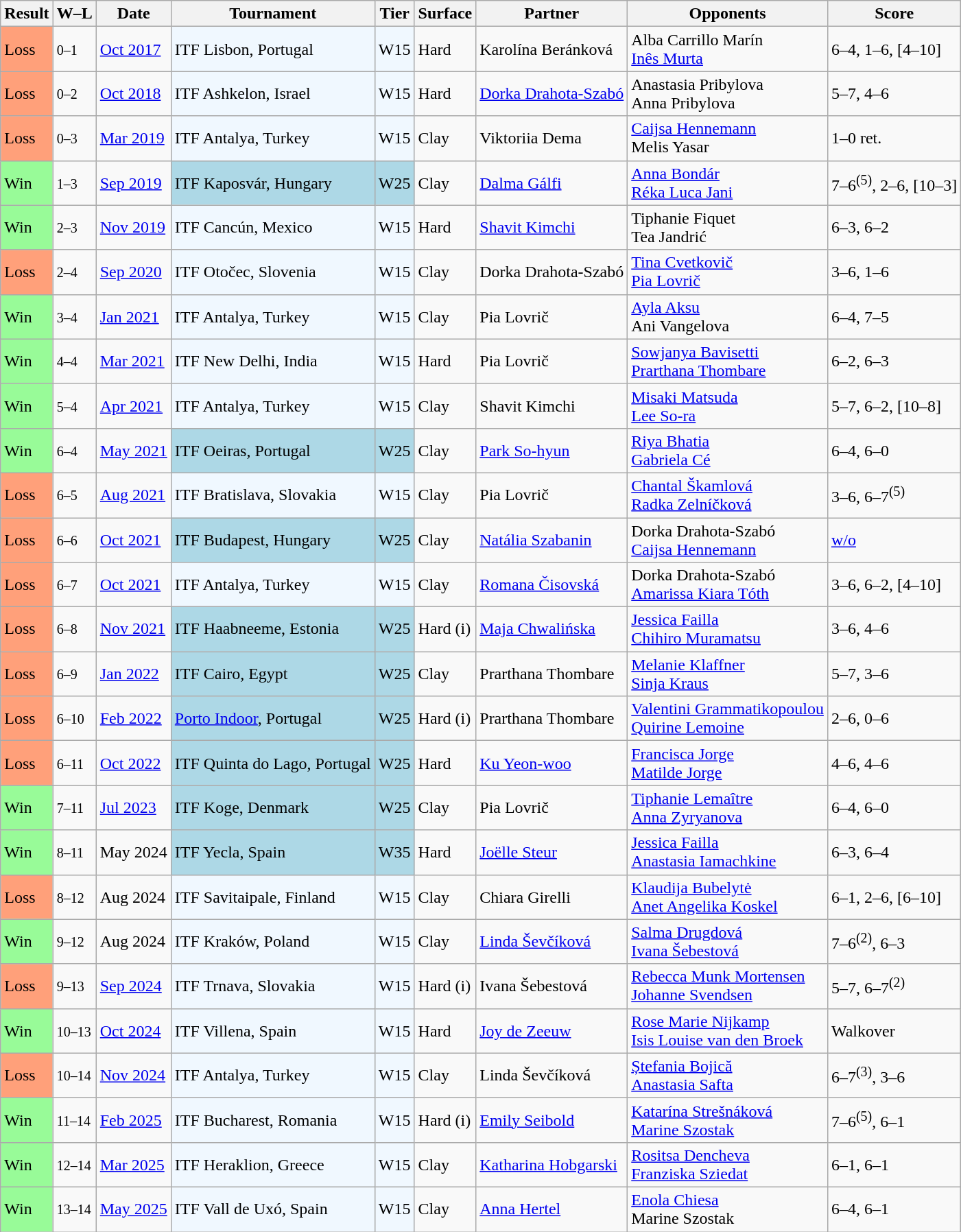<table class="sortable wikitable">
<tr>
<th>Result</th>
<th class="unsortable">W–L</th>
<th>Date</th>
<th>Tournament</th>
<th>Tier</th>
<th>Surface</th>
<th>Partner</th>
<th>Opponents</th>
<th class="unsortable">Score</th>
</tr>
<tr>
<td style="background:#ffa07a;">Loss</td>
<td><small>0–1</small></td>
<td><a href='#'>Oct 2017</a></td>
<td style="background:#f0f8ff;">ITF Lisbon, Portugal</td>
<td style="background:#f0f8ff;">W15</td>
<td>Hard</td>
<td> Karolína Beránková</td>
<td> Alba Carrillo Marín <br>  <a href='#'>Inês Murta</a></td>
<td>6–4, 1–6, [4–10]</td>
</tr>
<tr>
<td style="background:#ffa07a;">Loss</td>
<td><small>0–2</small></td>
<td><a href='#'>Oct 2018</a></td>
<td style="background:#f0f8ff;">ITF Ashkelon, Israel</td>
<td style="background:#f0f8ff;">W15</td>
<td>Hard</td>
<td> <a href='#'>Dorka Drahota-Szabó</a></td>
<td> Anastasia Pribylova <br>  Anna Pribylova</td>
<td>5–7, 4–6</td>
</tr>
<tr>
<td style="background:#ffa07a;">Loss</td>
<td><small>0–3</small></td>
<td><a href='#'>Mar 2019</a></td>
<td style="background:#f0f8ff;">ITF Antalya, Turkey</td>
<td style="background:#f0f8ff;">W15</td>
<td>Clay</td>
<td> Viktoriia Dema</td>
<td> <a href='#'>Caijsa Hennemann</a> <br>  Melis Yasar</td>
<td>1–0 ret.</td>
</tr>
<tr>
<td style="background:#98fb98;">Win</td>
<td><small>1–3</small></td>
<td><a href='#'>Sep 2019</a></td>
<td style="background:lightblue;">ITF Kaposvár, Hungary</td>
<td style="background:lightblue;">W25</td>
<td>Clay</td>
<td> <a href='#'>Dalma Gálfi</a></td>
<td> <a href='#'>Anna Bondár</a> <br>  <a href='#'>Réka Luca Jani</a></td>
<td>7–6<sup>(5)</sup>, 2–6, [10–3]</td>
</tr>
<tr>
<td style="background:#98fb98;">Win</td>
<td><small>2–3</small></td>
<td><a href='#'>Nov 2019</a></td>
<td style="background:#f0f8ff;">ITF Cancún, Mexico</td>
<td style="background:#f0f8ff;">W15</td>
<td>Hard</td>
<td> <a href='#'>Shavit Kimchi</a></td>
<td> Tiphanie Fiquet <br>  Tea Jandrić</td>
<td>6–3, 6–2</td>
</tr>
<tr>
<td style="background:#ffa07a;">Loss</td>
<td><small>2–4</small></td>
<td><a href='#'>Sep 2020</a></td>
<td style="background:#f0f8ff;">ITF Otočec, Slovenia</td>
<td style="background:#f0f8ff;">W15</td>
<td>Clay</td>
<td> Dorka Drahota-Szabó</td>
<td> <a href='#'>Tina Cvetkovič</a> <br>  <a href='#'>Pia Lovrič</a></td>
<td>3–6, 1–6</td>
</tr>
<tr>
<td style="background:#98fb98;">Win</td>
<td><small>3–4</small></td>
<td><a href='#'>Jan 2021</a></td>
<td style="background:#f0f8ff;">ITF Antalya, Turkey</td>
<td style="background:#f0f8ff;">W15</td>
<td>Clay</td>
<td> Pia Lovrič</td>
<td> <a href='#'>Ayla Aksu</a> <br>  Ani Vangelova</td>
<td>6–4, 7–5</td>
</tr>
<tr>
<td style="background:#98fb98;">Win</td>
<td><small>4–4</small></td>
<td><a href='#'>Mar 2021</a></td>
<td style="background:#f0f8ff;">ITF New Delhi, India</td>
<td style="background:#f0f8ff;">W15</td>
<td>Hard</td>
<td> Pia Lovrič</td>
<td> <a href='#'>Sowjanya Bavisetti</a> <br>  <a href='#'>Prarthana Thombare</a></td>
<td>6–2, 6–3</td>
</tr>
<tr>
<td style="background:#98fb98;">Win</td>
<td><small>5–4</small></td>
<td><a href='#'>Apr 2021</a></td>
<td style="background:#f0f8ff;">ITF Antalya, Turkey</td>
<td style="background:#f0f8ff;">W15</td>
<td>Clay</td>
<td> Shavit Kimchi</td>
<td> <a href='#'>Misaki Matsuda</a> <br>  <a href='#'>Lee So-ra</a></td>
<td>5–7, 6–2, [10–8]</td>
</tr>
<tr>
<td style="background:#98fb98;">Win</td>
<td><small>6–4</small></td>
<td><a href='#'>May 2021</a></td>
<td style="background:lightblue;">ITF Oeiras, Portugal</td>
<td style="background:lightblue;">W25</td>
<td>Clay</td>
<td> <a href='#'>Park So-hyun</a></td>
<td> <a href='#'>Riya Bhatia</a> <br>  <a href='#'>Gabriela Cé</a></td>
<td>6–4, 6–0</td>
</tr>
<tr>
<td style="background:#ffa07a;">Loss</td>
<td><small>6–5</small></td>
<td><a href='#'>Aug 2021</a></td>
<td style="background:#f0f8ff;">ITF Bratislava, Slovakia</td>
<td style="background:#f0f8ff;">W15</td>
<td>Clay</td>
<td> Pia Lovrič</td>
<td> <a href='#'>Chantal Škamlová</a> <br>  <a href='#'>Radka Zelníčková</a></td>
<td>3–6, 6–7<sup>(5)</sup></td>
</tr>
<tr>
<td style="background:#ffa07a;">Loss</td>
<td><small>6–6</small></td>
<td><a href='#'>Oct 2021</a></td>
<td style="background:lightblue;">ITF Budapest, Hungary</td>
<td style="background:lightblue;">W25</td>
<td>Clay</td>
<td> <a href='#'>Natália Szabanin</a></td>
<td> Dorka Drahota-Szabó <br>  <a href='#'>Caijsa Hennemann</a></td>
<td><a href='#'>w/o</a></td>
</tr>
<tr>
<td style="background:#ffa07a;">Loss</td>
<td><small>6–7</small></td>
<td><a href='#'>Oct 2021</a></td>
<td style="background:#f0f8ff;">ITF Antalya, Turkey</td>
<td style="background:#f0f8ff;">W15</td>
<td>Clay</td>
<td> <a href='#'>Romana Čisovská</a></td>
<td> Dorka Drahota-Szabó <br>  <a href='#'>Amarissa Kiara Tóth</a></td>
<td>3–6, 6–2, [4–10]</td>
</tr>
<tr>
<td style="background:#ffa07a;">Loss</td>
<td><small>6–8</small></td>
<td><a href='#'>Nov 2021</a></td>
<td style="background:lightblue;">ITF Haabneeme, Estonia</td>
<td style="background:lightblue;">W25</td>
<td>Hard (i)</td>
<td> <a href='#'>Maja Chwalińska</a></td>
<td> <a href='#'>Jessica Failla</a> <br>  <a href='#'>Chihiro Muramatsu</a></td>
<td>3–6, 4–6</td>
</tr>
<tr>
<td style="background:#ffa07a;">Loss</td>
<td><small>6–9</small></td>
<td><a href='#'>Jan 2022</a></td>
<td style="background:lightblue;">ITF Cairo, Egypt</td>
<td style="background:lightblue;">W25</td>
<td>Clay</td>
<td> Prarthana Thombare</td>
<td> <a href='#'>Melanie Klaffner</a> <br>  <a href='#'>Sinja Kraus</a></td>
<td>5–7, 3–6</td>
</tr>
<tr>
<td style="background:#ffa07a;">Loss</td>
<td><small>6–10</small></td>
<td><a href='#'>Feb 2022</a></td>
<td style="background:lightblue;"><a href='#'>Porto Indoor</a>, Portugal</td>
<td style="background:lightblue;">W25</td>
<td>Hard (i)</td>
<td> Prarthana Thombare</td>
<td> <a href='#'>Valentini Grammatikopoulou</a> <br>  <a href='#'>Quirine Lemoine</a></td>
<td>2–6, 0–6</td>
</tr>
<tr>
<td style="background:#ffa07a;">Loss</td>
<td><small>6–11</small></td>
<td><a href='#'>Oct 2022</a></td>
<td style="background:lightblue;">ITF Quinta do Lago, Portugal</td>
<td style="background:lightblue;">W25</td>
<td>Hard</td>
<td> <a href='#'>Ku Yeon-woo</a></td>
<td> <a href='#'>Francisca Jorge</a> <br>  <a href='#'>Matilde Jorge</a></td>
<td>4–6, 4–6</td>
</tr>
<tr>
<td style="background:#98fb98;">Win</td>
<td><small>7–11</small></td>
<td><a href='#'>Jul 2023</a></td>
<td style="background:lightblue;">ITF Koge, Denmark</td>
<td style="background:lightblue;">W25</td>
<td>Clay</td>
<td> Pia Lovrič</td>
<td> <a href='#'>Tiphanie Lemaître</a> <br>  <a href='#'>Anna Zyryanova</a></td>
<td>6–4, 6–0</td>
</tr>
<tr>
<td style="background:#98fb98;">Win</td>
<td><small>8–11</small></td>
<td>May 2024</td>
<td style="background:lightblue;">ITF Yecla, Spain</td>
<td style="background:lightblue;">W35</td>
<td>Hard</td>
<td> <a href='#'>Joëlle Steur</a></td>
<td> <a href='#'>Jessica Failla</a> <br>  <a href='#'>Anastasia Iamachkine</a></td>
<td>6–3, 6–4</td>
</tr>
<tr>
<td style="background:#ffa07a;">Loss</td>
<td><small>8–12</small></td>
<td>Aug 2024</td>
<td style="background:#f0f8ff;">ITF Savitaipale, Finland</td>
<td style="background:#f0f8ff;">W15</td>
<td>Clay</td>
<td> Chiara Girelli</td>
<td> <a href='#'>Klaudija Bubelytė</a> <br>  <a href='#'>Anet Angelika Koskel</a></td>
<td>6–1, 2–6, [6–10]</td>
</tr>
<tr>
<td style="background:#98fb98;">Win</td>
<td><small>9–12</small></td>
<td>Aug 2024</td>
<td style="background:#f0f8ff;">ITF Kraków, Poland</td>
<td style="background:#f0f8ff;">W15</td>
<td>Clay</td>
<td> <a href='#'>Linda Ševčíková</a></td>
<td> <a href='#'>Salma Drugdová</a> <br>  <a href='#'>Ivana Šebestová</a></td>
<td>7–6<sup>(2)</sup>, 6–3</td>
</tr>
<tr>
<td style="background:#ffa07a;">Loss</td>
<td><small>9–13</small></td>
<td><a href='#'>Sep 2024</a></td>
<td style="background:#f0f8ff;">ITF Trnava, Slovakia</td>
<td style="background:#f0f8ff;">W15</td>
<td>Hard (i)</td>
<td> Ivana Šebestová</td>
<td> <a href='#'>Rebecca Munk Mortensen</a> <br>  <a href='#'>Johanne Svendsen</a></td>
<td>5–7, 6–7<sup>(2)</sup></td>
</tr>
<tr>
<td style="background:#98fb98;">Win</td>
<td><small>10–13</small></td>
<td><a href='#'>Oct 2024</a></td>
<td style="background:#f0f8ff;">ITF Villena, Spain</td>
<td style="background:#f0f8ff;">W15</td>
<td>Hard</td>
<td> <a href='#'>Joy de Zeeuw</a></td>
<td> <a href='#'>Rose Marie Nijkamp</a> <br>  <a href='#'>Isis Louise van den Broek</a></td>
<td>Walkover</td>
</tr>
<tr>
<td style="background:#ffa07a;">Loss</td>
<td><small>10–14</small></td>
<td><a href='#'>Nov 2024</a></td>
<td style="background:#f0f8ff;">ITF Antalya, Turkey</td>
<td style="background:#f0f8ff;">W15</td>
<td>Clay</td>
<td> Linda Ševčíková</td>
<td> <a href='#'>Ștefania Bojică</a> <br>  <a href='#'>Anastasia Safta</a></td>
<td>6–7<sup>(3)</sup>, 3–6</td>
</tr>
<tr>
<td style="background:#98fb98;">Win</td>
<td><small>11–14</small></td>
<td><a href='#'>Feb 2025</a></td>
<td style="background:#f0f8ff;">ITF Bucharest, Romania</td>
<td style="background:#f0f8ff;">W15</td>
<td>Hard (i)</td>
<td> <a href='#'>Emily Seibold</a></td>
<td> <a href='#'>Katarína Strešnáková</a> <br>  <a href='#'>Marine Szostak</a></td>
<td>7–6<sup>(5)</sup>, 6–1</td>
</tr>
<tr>
<td style="background:#98fb98;">Win</td>
<td><small>12–14</small></td>
<td><a href='#'>Mar 2025</a></td>
<td style="background:#f0f8ff;">ITF Heraklion, Greece</td>
<td style="background:#f0f8ff;">W15</td>
<td>Clay</td>
<td> <a href='#'>Katharina Hobgarski</a></td>
<td> <a href='#'>Rositsa Dencheva</a> <br>  <a href='#'>Franziska Sziedat</a></td>
<td>6–1, 6–1</td>
</tr>
<tr>
<td style="background:#98fb98;">Win</td>
<td><small>13–14</small></td>
<td><a href='#'>May 2025</a></td>
<td style="background:#f0f8ff;">ITF Vall de Uxó, Spain</td>
<td style="background:#f0f8ff;">W15</td>
<td>Clay</td>
<td> <a href='#'>Anna Hertel</a></td>
<td> <a href='#'>Enola Chiesa</a> <br>  Marine Szostak</td>
<td>6–4, 6–1</td>
</tr>
</table>
